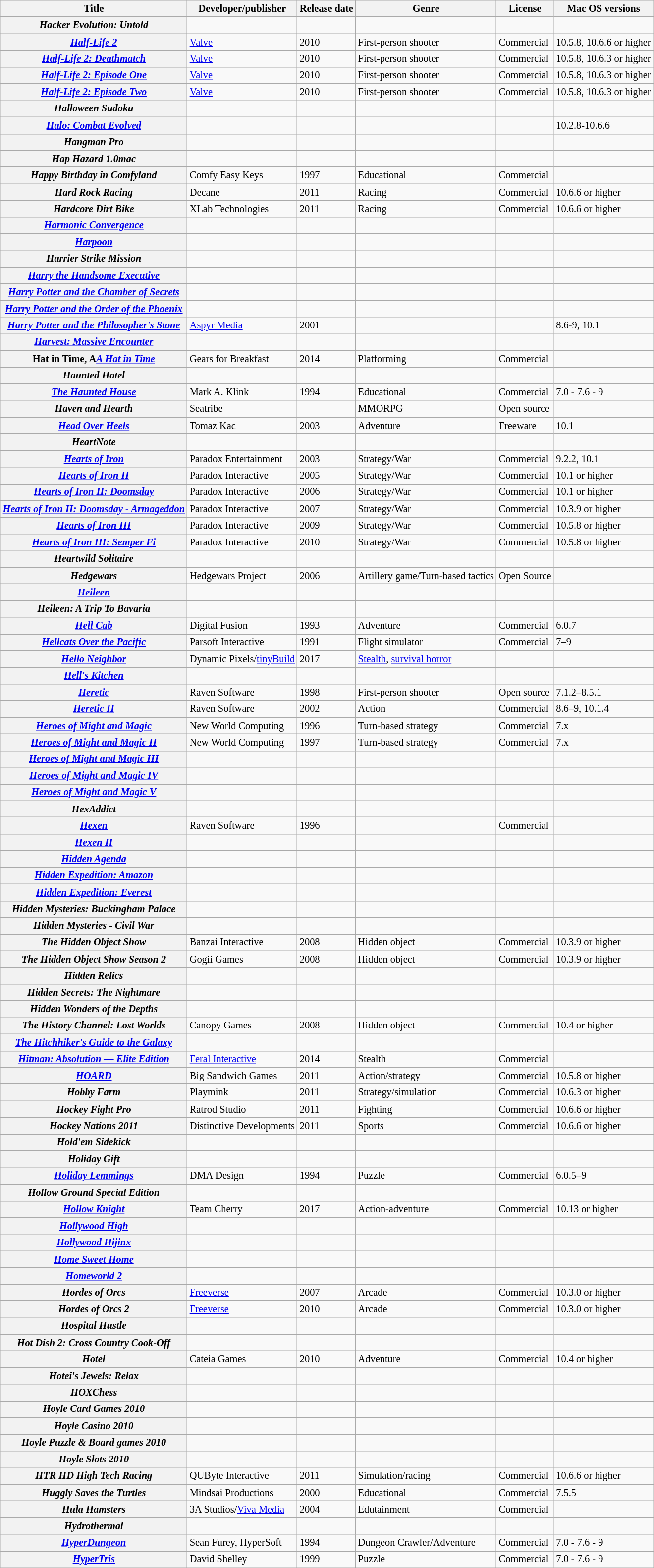<table class="wikitable sortable" style="font-size: 85%; text-align: left;">
<tr style="background: #ececec">
<th>Title</th>
<th>Developer/publisher</th>
<th>Release date</th>
<th>Genre</th>
<th>License</th>
<th>Mac OS versions</th>
</tr>
<tr>
<th><em>Hacker Evolution: Untold</em></th>
<td></td>
<td></td>
<td></td>
<td></td>
<td></td>
</tr>
<tr>
<th><em><a href='#'>Half-Life 2</a></em></th>
<td><a href='#'>Valve</a></td>
<td>2010</td>
<td>First-person shooter</td>
<td>Commercial</td>
<td>10.5.8, 10.6.6 or higher</td>
</tr>
<tr>
<th><em><a href='#'>Half-Life 2: Deathmatch</a></em></th>
<td><a href='#'>Valve</a></td>
<td>2010</td>
<td>First-person shooter</td>
<td>Commercial</td>
<td>10.5.8, 10.6.3 or higher</td>
</tr>
<tr>
<th><em><a href='#'>Half-Life 2: Episode One</a></em></th>
<td><a href='#'>Valve</a></td>
<td>2010</td>
<td>First-person shooter</td>
<td>Commercial</td>
<td>10.5.8, 10.6.3 or higher</td>
</tr>
<tr>
<th><em><a href='#'>Half-Life 2: Episode Two</a></em></th>
<td><a href='#'>Valve</a></td>
<td>2010</td>
<td>First-person shooter</td>
<td>Commercial</td>
<td>10.5.8, 10.6.3 or higher</td>
</tr>
<tr>
<th><em>Halloween Sudoku</em></th>
<td></td>
<td></td>
<td></td>
<td></td>
<td></td>
</tr>
<tr>
<th><em><a href='#'>Halo: Combat Evolved</a></em></th>
<td></td>
<td></td>
<td></td>
<td></td>
<td>10.2.8-10.6.6</td>
</tr>
<tr>
<th><em>Hangman Pro</em></th>
<td></td>
<td></td>
<td></td>
<td></td>
<td></td>
</tr>
<tr>
<th><em>Hap Hazard 1.0mac</em></th>
<td></td>
<td></td>
<td></td>
<td></td>
<td></td>
</tr>
<tr>
<th><em>Happy Birthday in Comfyland</em></th>
<td>Comfy Easy Keys</td>
<td>1997</td>
<td>Educational</td>
<td>Commercial</td>
<td></td>
</tr>
<tr>
<th><em>Hard Rock Racing</em></th>
<td>Decane</td>
<td>2011</td>
<td>Racing</td>
<td>Commercial</td>
<td>10.6.6 or higher</td>
</tr>
<tr>
<th><em>Hardcore Dirt Bike</em></th>
<td>XLab Technologies</td>
<td>2011</td>
<td>Racing</td>
<td>Commercial</td>
<td>10.6.6 or higher</td>
</tr>
<tr>
<th><em><a href='#'>Harmonic Convergence</a></em></th>
<td></td>
<td></td>
<td></td>
<td></td>
<td></td>
</tr>
<tr>
<th><em><a href='#'>Harpoon</a></em></th>
<td></td>
<td></td>
<td></td>
<td></td>
<td></td>
</tr>
<tr>
<th><em>Harrier Strike Mission</em></th>
<td></td>
<td></td>
<td></td>
<td></td>
<td></td>
</tr>
<tr>
<th><em><a href='#'>Harry the Handsome Executive</a></em></th>
<td></td>
<td></td>
<td></td>
<td></td>
<td></td>
</tr>
<tr>
<th><em><a href='#'>Harry Potter and the Chamber of Secrets</a></em></th>
<td></td>
<td></td>
<td></td>
<td></td>
<td></td>
</tr>
<tr>
<th><em><a href='#'>Harry Potter and the Order of the Phoenix</a></em></th>
<td></td>
<td></td>
<td></td>
<td></td>
<td></td>
</tr>
<tr>
<th><em><a href='#'>Harry Potter and the Philosopher's Stone</a></em></th>
<td><a href='#'>Aspyr Media</a></td>
<td>2001</td>
<td></td>
<td></td>
<td>8.6-9, 10.1</td>
</tr>
<tr>
<th><em><a href='#'>Harvest: Massive Encounter</a></em></th>
<td></td>
<td></td>
<td></td>
<td></td>
<td></td>
</tr>
<tr>
<th><span>Hat in Time, A</span><em><a href='#'>A Hat in Time</a></em></th>
<td>Gears for Breakfast</td>
<td>2014</td>
<td>Platforming</td>
<td>Commercial</td>
<td></td>
</tr>
<tr>
<th><em>Haunted Hotel</em></th>
<td></td>
<td></td>
<td></td>
<td></td>
<td></td>
</tr>
<tr>
<th><em><a href='#'>The Haunted House</a></em></th>
<td>Mark A. Klink</td>
<td>1994</td>
<td>Educational</td>
<td>Commercial</td>
<td>7.0 - 7.6 - 9</td>
</tr>
<tr>
<th><em>Haven and Hearth</em></th>
<td>Seatribe</td>
<td></td>
<td>MMORPG</td>
<td>Open source</td>
<td></td>
</tr>
<tr>
<th><em><a href='#'>Head Over Heels</a></em></th>
<td>Tomaz Kac</td>
<td>2003</td>
<td>Adventure</td>
<td>Freeware</td>
<td>10.1</td>
</tr>
<tr>
<th><em>HeartNote</em></th>
<td></td>
<td></td>
<td></td>
<td></td>
<td></td>
</tr>
<tr>
<th><em><a href='#'>Hearts of Iron</a></em></th>
<td>Paradox Entertainment</td>
<td>2003</td>
<td>Strategy/War</td>
<td>Commercial</td>
<td>9.2.2, 10.1</td>
</tr>
<tr>
<th><em><a href='#'>Hearts of Iron II</a></em></th>
<td>Paradox Interactive</td>
<td>2005</td>
<td>Strategy/War</td>
<td>Commercial</td>
<td>10.1 or higher</td>
</tr>
<tr>
<th><em><a href='#'>Hearts of Iron II: Doomsday</a></em></th>
<td>Paradox Interactive</td>
<td>2006</td>
<td>Strategy/War</td>
<td>Commercial</td>
<td>10.1 or higher</td>
</tr>
<tr>
<th><em><a href='#'>Hearts of Iron II: Doomsday - Armageddon</a></em></th>
<td>Paradox Interactive</td>
<td>2007</td>
<td>Strategy/War</td>
<td>Commercial</td>
<td>10.3.9 or higher</td>
</tr>
<tr>
<th><em><a href='#'>Hearts of Iron III</a></em></th>
<td>Paradox Interactive</td>
<td>2009</td>
<td>Strategy/War</td>
<td>Commercial</td>
<td>10.5.8 or higher</td>
</tr>
<tr>
<th><em><a href='#'>Hearts of Iron III: Semper Fi</a></em></th>
<td>Paradox Interactive</td>
<td>2010</td>
<td>Strategy/War</td>
<td>Commercial</td>
<td>10.5.8 or higher</td>
</tr>
<tr>
<th><em>Heartwild Solitaire</em></th>
<td></td>
<td></td>
<td></td>
<td></td>
<td></td>
</tr>
<tr>
<th><em>Hedgewars</em></th>
<td>Hedgewars Project</td>
<td>2006</td>
<td>Artillery game/Turn-based tactics</td>
<td>Open Source</td>
<td></td>
</tr>
<tr>
<th><em><a href='#'>Heileen</a></em></th>
<td></td>
<td></td>
<td></td>
<td></td>
<td></td>
</tr>
<tr>
<th><em>Heileen: A Trip To Bavaria</em></th>
<td></td>
<td></td>
<td></td>
<td></td>
<td></td>
</tr>
<tr>
<th><em><a href='#'>Hell Cab</a></em></th>
<td>Digital Fusion</td>
<td>1993</td>
<td>Adventure</td>
<td>Commercial</td>
<td>6.0.7</td>
</tr>
<tr>
<th><em><a href='#'>Hellcats Over the Pacific</a></em></th>
<td>Parsoft Interactive</td>
<td>1991</td>
<td>Flight simulator</td>
<td>Commercial</td>
<td>7–9</td>
</tr>
<tr>
<th><em><a href='#'>Hello Neighbor</a></em></th>
<td>Dynamic Pixels/<a href='#'>tinyBuild</a></td>
<td>2017</td>
<td><a href='#'>Stealth</a>, <a href='#'>survival horror</a></td>
<td></td>
<td></td>
</tr>
<tr>
<th><em><a href='#'>Hell's Kitchen</a></em></th>
<td></td>
<td></td>
<td></td>
<td></td>
<td></td>
</tr>
<tr>
<th><em><a href='#'>Heretic</a></em></th>
<td>Raven Software</td>
<td>1998</td>
<td>First-person shooter</td>
<td>Open source</td>
<td>7.1.2–8.5.1</td>
</tr>
<tr>
<th><em><a href='#'>Heretic II</a></em></th>
<td>Raven Software</td>
<td>2002</td>
<td>Action</td>
<td>Commercial</td>
<td>8.6–9, 10.1.4</td>
</tr>
<tr>
<th><em><a href='#'>Heroes of Might and Magic</a></em></th>
<td>New World Computing</td>
<td>1996</td>
<td>Turn-based strategy</td>
<td>Commercial</td>
<td>7.x</td>
</tr>
<tr>
<th><em><a href='#'>Heroes of Might and Magic II</a></em></th>
<td>New World Computing</td>
<td>1997</td>
<td>Turn-based strategy</td>
<td>Commercial</td>
<td>7.x</td>
</tr>
<tr>
<th><em><a href='#'>Heroes of Might and Magic III</a></em></th>
<td></td>
<td></td>
<td></td>
<td></td>
<td></td>
</tr>
<tr>
<th><em><a href='#'>Heroes of Might and Magic IV</a></em></th>
<td></td>
<td></td>
<td></td>
<td></td>
<td></td>
</tr>
<tr>
<th><em><a href='#'>Heroes of Might and Magic V</a></em></th>
<td></td>
<td></td>
<td></td>
<td></td>
<td></td>
</tr>
<tr>
<th><em>HexAddict</em></th>
<td></td>
<td></td>
<td></td>
<td></td>
<td></td>
</tr>
<tr>
<th><em><a href='#'>Hexen</a></em></th>
<td>Raven Software</td>
<td>1996</td>
<td></td>
<td>Commercial</td>
<td></td>
</tr>
<tr>
<th><em><a href='#'>Hexen II</a></em></th>
<td></td>
<td></td>
<td></td>
<td></td>
<td></td>
</tr>
<tr>
<th><em><a href='#'>Hidden Agenda</a></em></th>
<td></td>
<td></td>
<td></td>
<td></td>
<td></td>
</tr>
<tr>
<th><em><a href='#'>Hidden Expedition: Amazon</a></em></th>
<td></td>
<td></td>
<td></td>
<td></td>
<td></td>
</tr>
<tr>
<th><em><a href='#'>Hidden Expedition: Everest</a></em></th>
<td></td>
<td></td>
<td></td>
<td></td>
<td></td>
</tr>
<tr>
<th><em>Hidden Mysteries: Buckingham Palace</em></th>
<td></td>
<td></td>
<td></td>
<td></td>
<td></td>
</tr>
<tr>
<th><em>Hidden Mysteries - Civil War</em></th>
<td></td>
<td></td>
<td></td>
<td></td>
<td></td>
</tr>
<tr>
<th><em>The Hidden Object Show</em></th>
<td>Banzai Interactive</td>
<td>2008</td>
<td>Hidden object</td>
<td>Commercial</td>
<td>10.3.9 or higher</td>
</tr>
<tr>
<th><em>The Hidden Object Show Season 2</em></th>
<td>Gogii Games</td>
<td>2008</td>
<td>Hidden object</td>
<td>Commercial</td>
<td>10.3.9 or higher</td>
</tr>
<tr>
<th><em>Hidden Relics</em></th>
<td></td>
<td></td>
<td></td>
<td></td>
<td></td>
</tr>
<tr>
<th><em>Hidden Secrets: The Nightmare</em></th>
<td></td>
<td></td>
<td></td>
<td></td>
<td></td>
</tr>
<tr>
<th><em>Hidden Wonders of the Depths</em></th>
<td></td>
<td></td>
<td></td>
<td></td>
<td></td>
</tr>
<tr>
<th><em>The History Channel: Lost Worlds</em></th>
<td>Canopy Games</td>
<td>2008</td>
<td>Hidden object</td>
<td>Commercial</td>
<td>10.4 or higher</td>
</tr>
<tr>
<th><em><a href='#'>The Hitchhiker's Guide to the Galaxy</a></em></th>
<td></td>
<td></td>
<td></td>
<td></td>
<td></td>
</tr>
<tr>
<th><em><a href='#'>Hitman: Absolution — Elite Edition</a></em></th>
<td><a href='#'>Feral Interactive</a></td>
<td>2014</td>
<td>Stealth</td>
<td>Commercial</td>
<td></td>
</tr>
<tr>
<th><em><a href='#'>HOARD</a></em></th>
<td>Big Sandwich Games</td>
<td>2011</td>
<td>Action/strategy</td>
<td>Commercial</td>
<td>10.5.8 or higher</td>
</tr>
<tr>
<th><em>Hobby Farm</em></th>
<td>Playmink</td>
<td>2011</td>
<td>Strategy/simulation</td>
<td>Commercial</td>
<td>10.6.3 or higher</td>
</tr>
<tr>
<th><em>Hockey Fight Pro</em></th>
<td>Ratrod Studio</td>
<td>2011</td>
<td>Fighting</td>
<td>Commercial</td>
<td>10.6.6 or higher</td>
</tr>
<tr>
<th><em>Hockey Nations 2011</em></th>
<td>Distinctive Developments</td>
<td>2011</td>
<td>Sports</td>
<td>Commercial</td>
<td>10.6.6 or higher</td>
</tr>
<tr>
<th><em>Hold'em Sidekick</em></th>
<td></td>
<td></td>
<td></td>
<td></td>
<td></td>
</tr>
<tr>
<th><em>Holiday Gift</em></th>
<td></td>
<td></td>
<td></td>
<td></td>
<td></td>
</tr>
<tr>
<th><em><a href='#'>Holiday Lemmings</a></em></th>
<td>DMA Design</td>
<td>1994</td>
<td>Puzzle</td>
<td>Commercial</td>
<td>6.0.5–9</td>
</tr>
<tr>
<th><em>Hollow Ground Special Edition</em></th>
<td></td>
<td></td>
<td></td>
<td></td>
<td></td>
</tr>
<tr>
<th><em><a href='#'>Hollow Knight</a></em></th>
<td>Team Cherry</td>
<td>2017</td>
<td>Action-adventure</td>
<td>Commercial</td>
<td>10.13 or higher</td>
</tr>
<tr>
<th><em><a href='#'>Hollywood High</a></em></th>
<td></td>
<td></td>
<td></td>
<td></td>
<td></td>
</tr>
<tr>
<th><em><a href='#'>Hollywood Hijinx</a></em></th>
<td></td>
<td></td>
<td></td>
<td></td>
<td></td>
</tr>
<tr>
<th><em><a href='#'>Home Sweet Home</a></em></th>
<td></td>
<td></td>
<td></td>
<td></td>
<td></td>
</tr>
<tr>
<th><em><a href='#'>Homeworld 2</a></em></th>
<td></td>
<td></td>
<td></td>
<td></td>
<td></td>
</tr>
<tr>
<th><em>Hordes of Orcs</em></th>
<td><a href='#'>Freeverse</a></td>
<td>2007</td>
<td>Arcade</td>
<td>Commercial</td>
<td>10.3.0 or higher</td>
</tr>
<tr>
<th><em>Hordes of Orcs 2</em></th>
<td><a href='#'>Freeverse</a></td>
<td>2010</td>
<td>Arcade</td>
<td>Commercial</td>
<td>10.3.0 or higher</td>
</tr>
<tr>
<th><em>Hospital Hustle</em></th>
<td></td>
<td></td>
<td></td>
<td></td>
<td></td>
</tr>
<tr>
<th><em>Hot Dish 2: Cross Country Cook-Off</em></th>
<td></td>
<td></td>
<td></td>
<td></td>
<td></td>
</tr>
<tr>
<th><em>Hotel</em></th>
<td>Cateia Games</td>
<td>2010</td>
<td>Adventure</td>
<td>Commercial</td>
<td>10.4 or higher</td>
</tr>
<tr>
<th><em>Hotei's Jewels: Relax</em></th>
<td></td>
<td></td>
<td></td>
<td></td>
<td></td>
</tr>
<tr>
<th><em>HOXChess</em></th>
<td></td>
<td></td>
<td></td>
<td></td>
<td></td>
</tr>
<tr>
<th><em>Hoyle Card Games 2010</em></th>
<td></td>
<td></td>
<td></td>
<td></td>
<td></td>
</tr>
<tr>
<th><em>Hoyle Casino 2010</em></th>
<td></td>
<td></td>
<td></td>
<td></td>
<td></td>
</tr>
<tr>
<th><em>Hoyle Puzzle & Board games 2010</em></th>
<td></td>
<td></td>
<td></td>
<td></td>
<td></td>
</tr>
<tr>
<th><em>Hoyle Slots 2010</em></th>
<td></td>
<td></td>
<td></td>
<td></td>
<td></td>
</tr>
<tr>
<th><em>HTR HD High Tech Racing</em></th>
<td>QUByte Interactive</td>
<td>2011</td>
<td>Simulation/racing</td>
<td>Commercial</td>
<td>10.6.6 or higher</td>
</tr>
<tr>
<th><em>Huggly Saves the Turtles</em></th>
<td>Mindsai Productions</td>
<td>2000</td>
<td>Educational</td>
<td>Commercial</td>
<td>7.5.5</td>
</tr>
<tr>
<th><em>Hula Hamsters</em></th>
<td>3A Studios/<a href='#'>Viva Media</a></td>
<td>2004</td>
<td>Edutainment</td>
<td>Commercial</td>
<td></td>
</tr>
<tr>
<th><em>Hydrothermal</em></th>
<td></td>
<td></td>
<td></td>
<td></td>
<td></td>
</tr>
<tr>
<th><em><a href='#'>HyperDungeon</a></em></th>
<td>Sean Furey, HyperSoft</td>
<td>1994</td>
<td>Dungeon Crawler/Adventure</td>
<td>Commercial</td>
<td>7.0 - 7.6 - 9</td>
</tr>
<tr>
<th><em><a href='#'>HyperTris</a></em></th>
<td>David Shelley</td>
<td>1999</td>
<td>Puzzle</td>
<td>Commercial</td>
<td>7.0 - 7.6 - 9</td>
</tr>
</table>
